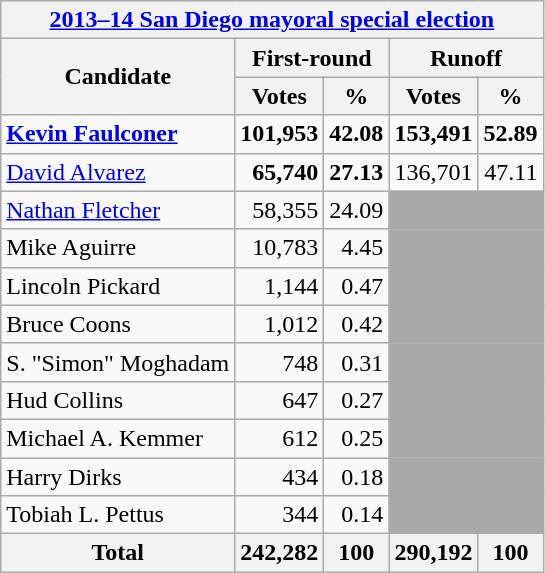<table class=wikitable>
<tr>
<th colspan=5><a href='#'>2013–14 San Diego mayoral special election</a></th>
</tr>
<tr>
<th colspan=1 rowspan=2>Candidate</th>
<th colspan=2>First-round</th>
<th colspan=2>Runoff</th>
</tr>
<tr>
<th>Votes</th>
<th>%</th>
<th>Votes</th>
<th>%</th>
</tr>
<tr>
<td><strong><a href='#'>Kevin Faulconer</a></strong></td>
<td align="right"><strong>101,953</strong></td>
<td align="right"><strong>42.08</strong></td>
<td align="right"><strong>153,491</strong></td>
<td align="right"><strong>52.89</strong></td>
</tr>
<tr>
<td><a href='#'>David Alvarez</a></td>
<td align="right"><strong>65,740</strong></td>
<td align="right"><strong>27.13</strong></td>
<td align="right">136,701</td>
<td align="right">47.11</td>
</tr>
<tr>
<td><a href='#'>Nathan Fletcher</a></td>
<td align="right">58,355</td>
<td align="right">24.09</td>
<td colspan=2 bgcolor=darkgray></td>
</tr>
<tr>
<td>Mike Aguirre</td>
<td align="right">10,783</td>
<td align="right">4.45</td>
<td colspan=2 bgcolor=darkgray></td>
</tr>
<tr>
<td>Lincoln Pickard</td>
<td align="right">1,144</td>
<td align="right">0.47</td>
<td colspan=2 bgcolor=darkgray></td>
</tr>
<tr>
<td>Bruce Coons</td>
<td align="right">1,012</td>
<td align="right">0.42</td>
<td colspan=2 bgcolor=darkgray></td>
</tr>
<tr>
<td>S. "Simon" Moghadam</td>
<td align="right">748</td>
<td align="right">0.31</td>
<td colspan=2 bgcolor=darkgray></td>
</tr>
<tr>
<td>Hud Collins</td>
<td align="right">647</td>
<td align="right">0.27</td>
<td colspan=2 bgcolor=darkgray></td>
</tr>
<tr>
<td>Michael A. Kemmer</td>
<td align="right">612</td>
<td align="right">0.25</td>
<td colspan=2 bgcolor=darkgray></td>
</tr>
<tr>
<td>Harry Dirks</td>
<td align="right">434</td>
<td align="right">0.18</td>
<td colspan=2 bgcolor=darkgray></td>
</tr>
<tr>
<td>Tobiah L. Pettus</td>
<td align="right">344</td>
<td align="right">0.14</td>
<td colspan=2 bgcolor=darkgray></td>
</tr>
<tr>
<th>Total</th>
<th>242,282</th>
<th>100</th>
<th>290,192</th>
<th>100</th>
</tr>
</table>
